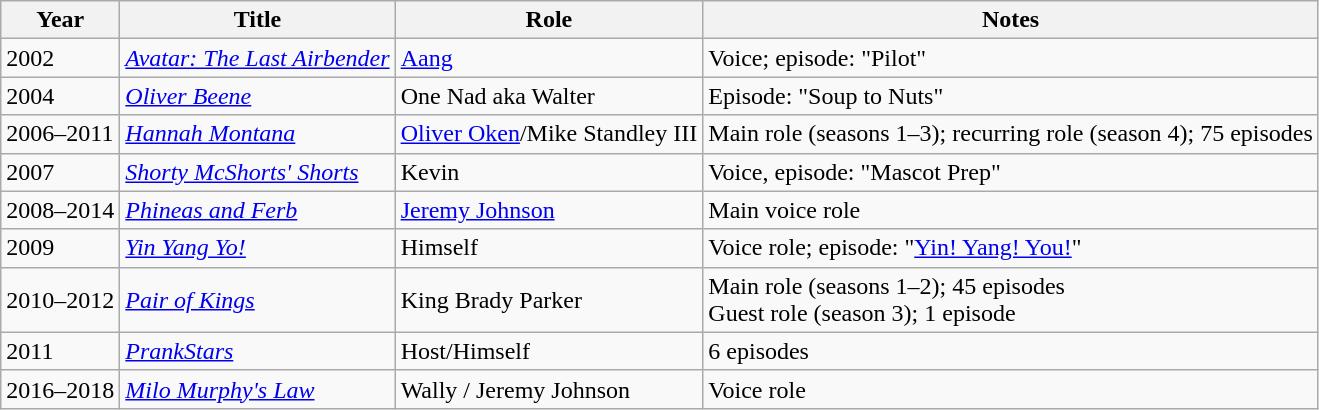<table class="wikitable sortable">
<tr>
<th>Year</th>
<th>Title</th>
<th>Role</th>
<th class="unsortable">Notes</th>
</tr>
<tr>
<td>2002</td>
<td><em><a href='#'>Avatar: The Last Airbender</a></em></td>
<td><a href='#'>Aang</a></td>
<td>Voice; episode: "Pilot"</td>
</tr>
<tr>
<td>2004</td>
<td><em><a href='#'>Oliver Beene</a></em></td>
<td>One Nad aka Walter</td>
<td>Episode: "Soup to Nuts"</td>
</tr>
<tr>
<td>2006–2011</td>
<td><em><a href='#'>Hannah Montana</a></em></td>
<td><a href='#'>Oliver Oken</a>/Mike Standley III</td>
<td>Main role (seasons 1–3); recurring role (season 4); 75 episodes</td>
</tr>
<tr>
<td>2007</td>
<td><em><a href='#'>Shorty McShorts' Shorts</a></em></td>
<td>Kevin</td>
<td>Voice, episode: "Mascot Prep"</td>
</tr>
<tr>
<td>2008–2014</td>
<td><em><a href='#'>Phineas and Ferb</a></em></td>
<td><a href='#'>Jeremy Johnson</a></td>
<td>Main voice role</td>
</tr>
<tr>
<td>2009</td>
<td><em><a href='#'>Yin Yang Yo!</a></em></td>
<td>Himself</td>
<td>Voice role; episode: "<a href='#'>Yin! Yang! You!</a>"</td>
</tr>
<tr>
<td>2010–2012</td>
<td><em><a href='#'>Pair of Kings</a></em></td>
<td>King Brady Parker</td>
<td>Main role (seasons 1–2); 45 episodes<br>Guest role (season 3); 1 episode</td>
</tr>
<tr>
<td>2011</td>
<td><em><a href='#'>PrankStars</a></em></td>
<td>Host/Himself</td>
<td>6 episodes</td>
</tr>
<tr>
<td>2016–2018</td>
<td><em><a href='#'>Milo Murphy's Law</a></em></td>
<td>Wally / Jeremy Johnson</td>
<td>Voice role</td>
</tr>
</table>
